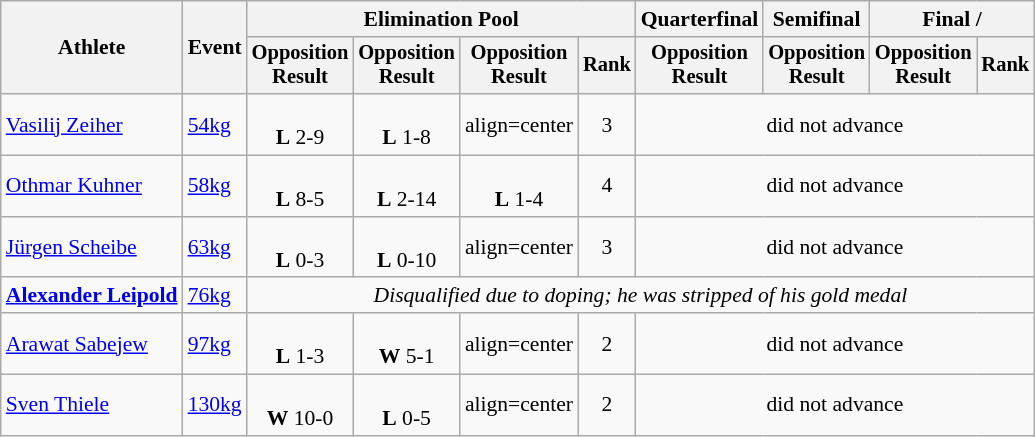<table class="wikitable" style="font-size:90%">
<tr>
<th rowspan="2">Athlete</th>
<th rowspan="2">Event</th>
<th colspan=4>Elimination Pool</th>
<th>Quarterfinal</th>
<th>Semifinal</th>
<th colspan=2>Final / </th>
</tr>
<tr style="font-size: 95%">
<th>Opposition<br>Result</th>
<th>Opposition<br>Result</th>
<th>Opposition<br>Result</th>
<th>Rank</th>
<th>Opposition<br>Result</th>
<th>Opposition<br>Result</th>
<th>Opposition<br>Result</th>
<th>Rank</th>
</tr>
<tr>
<td align=left><a href='#'>Vasilij Zeiher</a></td>
<td align=left><a href='#'>54kg</a></td>
<td align=center><br> <strong>L</strong> 2-9</td>
<td align=center><br> <strong>L</strong> 1-8</td>
<td>align=center </td>
<td align=center>3</td>
<td align=center colspan=4>did not advance</td>
</tr>
<tr>
<td align=left><a href='#'>Othmar Kuhner</a></td>
<td align=left><a href='#'>58kg</a></td>
<td align=center><br> <strong>L</strong> 8-5</td>
<td align=center><br> <strong>L</strong> 2-14</td>
<td align=center><br> <strong>L</strong> 1-4</td>
<td align=center>4</td>
<td align=center colspan=4>did not advance</td>
</tr>
<tr>
<td align=left><a href='#'>Jürgen Scheibe</a></td>
<td align=left><a href='#'>63kg</a></td>
<td align=center><br> <strong>L</strong> 0-3</td>
<td align=center><br> <strong>L</strong> 0-10</td>
<td>align=center </td>
<td align=center>3</td>
<td align=center colspan=4>did not advance</td>
</tr>
<tr>
<td align=left><strong><a href='#'>Alexander Leipold</a></strong></td>
<td align=left><a href='#'>76kg</a></td>
<td align=center colspan=8><em>Disqualified due to doping; he was stripped of his gold medal</em></td>
</tr>
<tr>
<td align=left><a href='#'>Arawat Sabejew</a></td>
<td align=left><a href='#'>97kg</a></td>
<td align=center><br><strong>L</strong> 1-3</td>
<td align=center><br><strong>W</strong> 5-1</td>
<td>align=center </td>
<td align=center>2</td>
<td align=center colspan=4>did not advance</td>
</tr>
<tr>
<td align=left><a href='#'>Sven Thiele</a></td>
<td align=left><a href='#'>130kg</a></td>
<td align=center><br><strong>W</strong> 10-0</td>
<td align=center><br><strong>L</strong> 0-5</td>
<td>align=center </td>
<td align=center>2</td>
<td align=center colspan=4>did not advance</td>
</tr>
</table>
